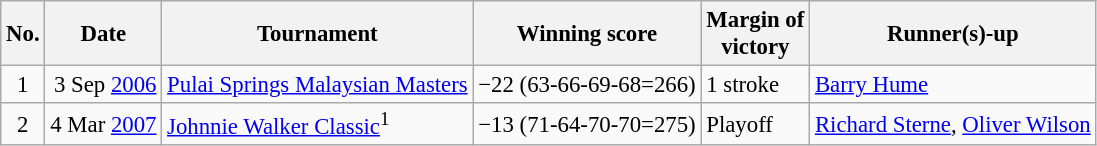<table class="wikitable" style="font-size:95%;">
<tr>
<th>No.</th>
<th>Date</th>
<th>Tournament</th>
<th>Winning score</th>
<th>Margin of<br>victory</th>
<th>Runner(s)-up</th>
</tr>
<tr>
<td align=center>1</td>
<td align=right>3 Sep <a href='#'>2006</a></td>
<td><a href='#'>Pulai Springs Malaysian Masters</a></td>
<td>−22 (63-66-69-68=266)</td>
<td>1 stroke</td>
<td> <a href='#'>Barry Hume</a></td>
</tr>
<tr>
<td align=center>2</td>
<td align=right>4 Mar <a href='#'>2007</a></td>
<td><a href='#'>Johnnie Walker Classic</a><sup>1</sup></td>
<td>−13 (71-64-70-70=275)</td>
<td>Playoff</td>
<td> <a href='#'>Richard Sterne</a>,  <a href='#'>Oliver Wilson</a></td>
</tr>
</table>
